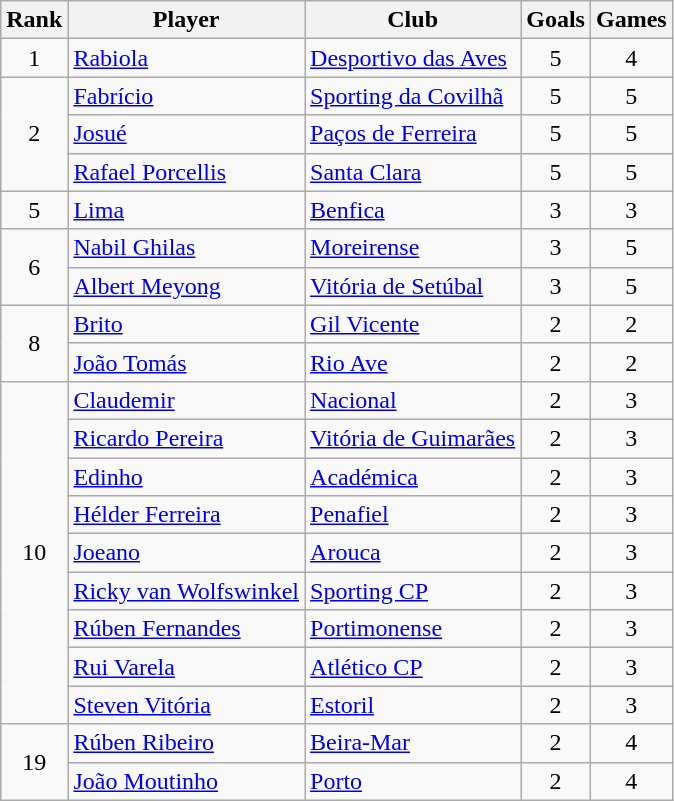<table class="wikitable" style="text-align:center">
<tr>
<th>Rank</th>
<th>Player</th>
<th>Club</th>
<th>Goals</th>
<th>Games</th>
</tr>
<tr>
<td>1</td>
<td align="left"><a href='#'>Rabiola</a></td>
<td align="left"><a href='#'>Desportivo das Aves</a></td>
<td>5</td>
<td>4</td>
</tr>
<tr>
<td rowspan="3">2</td>
<td align="left"><a href='#'>Fabrício</a></td>
<td align="left"><a href='#'>Sporting da Covilhã</a></td>
<td>5</td>
<td>5</td>
</tr>
<tr>
<td align="left"><a href='#'>Josué</a></td>
<td align="left"><a href='#'>Paços de Ferreira</a></td>
<td>5</td>
<td>5</td>
</tr>
<tr>
<td align="left"><a href='#'>Rafael Porcellis</a></td>
<td align="left"><a href='#'>Santa Clara</a></td>
<td>5</td>
<td>5</td>
</tr>
<tr>
<td>5</td>
<td align="left"><a href='#'>Lima</a></td>
<td align="left"><a href='#'>Benfica</a></td>
<td>3</td>
<td>3</td>
</tr>
<tr>
<td rowspan="2">6</td>
<td align="left"><a href='#'>Nabil Ghilas</a></td>
<td align="left"><a href='#'>Moreirense</a></td>
<td>3</td>
<td>5</td>
</tr>
<tr>
<td align="left"><a href='#'>Albert Meyong</a></td>
<td align="left"><a href='#'>Vitória de Setúbal</a></td>
<td>3</td>
<td>5</td>
</tr>
<tr>
<td rowspan="2">8</td>
<td align="left"><a href='#'>Brito</a></td>
<td align="left"><a href='#'>Gil Vicente</a></td>
<td>2</td>
<td>2</td>
</tr>
<tr>
<td align="left"><a href='#'>João Tomás</a></td>
<td align="left"><a href='#'>Rio Ave</a></td>
<td>2</td>
<td>2</td>
</tr>
<tr>
<td rowspan="9">10</td>
<td align="left"><a href='#'>Claudemir</a></td>
<td align="left"><a href='#'>Nacional</a></td>
<td>2</td>
<td>3</td>
</tr>
<tr>
<td align="left"><a href='#'>Ricardo Pereira</a></td>
<td align="left"><a href='#'>Vitória de Guimarães</a></td>
<td>2</td>
<td>3</td>
</tr>
<tr>
<td align="left"><a href='#'>Edinho</a></td>
<td align="left"><a href='#'>Académica</a></td>
<td>2</td>
<td>3</td>
</tr>
<tr>
<td align="left"><a href='#'>Hélder Ferreira</a></td>
<td align="left"><a href='#'>Penafiel</a></td>
<td>2</td>
<td>3</td>
</tr>
<tr>
<td align="left"><a href='#'>Joeano</a></td>
<td align="left"><a href='#'>Arouca</a></td>
<td>2</td>
<td>3</td>
</tr>
<tr>
<td align="left"><a href='#'>Ricky van Wolfswinkel</a></td>
<td align="left"><a href='#'>Sporting CP</a></td>
<td>2</td>
<td>3</td>
</tr>
<tr>
<td align="left"><a href='#'>Rúben Fernandes</a></td>
<td align="left"><a href='#'>Portimonense</a></td>
<td>2</td>
<td>3</td>
</tr>
<tr>
<td align="left"><a href='#'>Rui Varela</a></td>
<td align="left"><a href='#'>Atlético CP</a></td>
<td>2</td>
<td>3</td>
</tr>
<tr>
<td align="left"><a href='#'>Steven Vitória</a></td>
<td align="left"><a href='#'>Estoril</a></td>
<td>2</td>
<td>3</td>
</tr>
<tr>
<td rowspan="2">19</td>
<td align="left"><a href='#'>Rúben Ribeiro</a></td>
<td align="left"><a href='#'>Beira-Mar</a></td>
<td>2</td>
<td>4</td>
</tr>
<tr>
<td align="left"><a href='#'>João Moutinho</a></td>
<td align="left"><a href='#'>Porto</a></td>
<td>2</td>
<td>4</td>
</tr>
</table>
